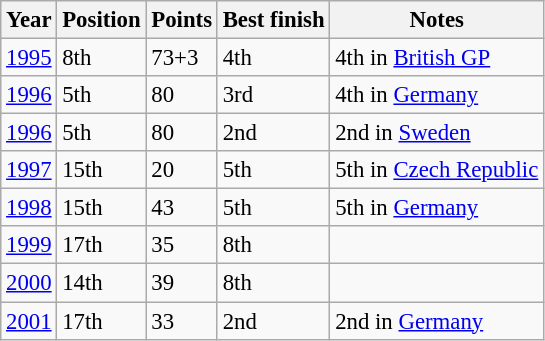<table class="wikitable" style="font-size: 95%;">
<tr>
<th>Year</th>
<th>Position</th>
<th>Points</th>
<th>Best finish</th>
<th>Notes</th>
</tr>
<tr>
<td><a href='#'>1995</a></td>
<td>8th</td>
<td>73+3</td>
<td>4th</td>
<td>4th in <a href='#'>British GP</a></td>
</tr>
<tr>
<td><a href='#'>1996</a></td>
<td>5th</td>
<td>80</td>
<td>3rd</td>
<td>4th in <a href='#'>Germany</a></td>
</tr>
<tr>
<td><a href='#'>1996</a></td>
<td>5th</td>
<td>80</td>
<td>2nd</td>
<td>2nd in <a href='#'>Sweden</a></td>
</tr>
<tr>
<td><a href='#'>1997</a></td>
<td>15th</td>
<td>20</td>
<td>5th</td>
<td>5th in <a href='#'>Czech Republic</a></td>
</tr>
<tr>
<td><a href='#'>1998</a></td>
<td>15th</td>
<td>43</td>
<td>5th</td>
<td>5th in <a href='#'>Germany</a></td>
</tr>
<tr>
<td><a href='#'>1999</a></td>
<td>17th</td>
<td>35</td>
<td>8th</td>
<td></td>
</tr>
<tr>
<td><a href='#'>2000</a></td>
<td>14th</td>
<td>39</td>
<td>8th</td>
<td></td>
</tr>
<tr>
<td><a href='#'>2001</a></td>
<td>17th</td>
<td>33</td>
<td>2nd</td>
<td>2nd in <a href='#'>Germany</a></td>
</tr>
</table>
